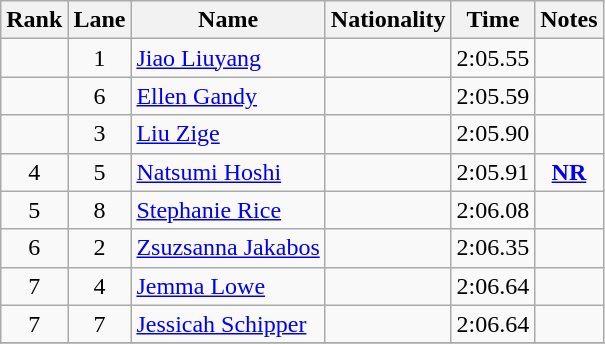<table class="wikitable sortable" style="text-align:center">
<tr>
<th>Rank</th>
<th>Lane</th>
<th>Name</th>
<th>Nationality</th>
<th>Time</th>
<th>Notes</th>
</tr>
<tr>
<td></td>
<td>1</td>
<td align=left><a href='#'>Jiao Liuyang</a></td>
<td align=left></td>
<td>2:05.55</td>
<td></td>
</tr>
<tr>
<td></td>
<td>6</td>
<td align=left><a href='#'>Ellen Gandy</a></td>
<td align=left></td>
<td>2:05.59</td>
<td></td>
</tr>
<tr>
<td></td>
<td>3</td>
<td align=left><a href='#'>Liu Zige</a></td>
<td align=left></td>
<td>2:05.90</td>
<td></td>
</tr>
<tr>
<td>4</td>
<td>5</td>
<td align=left><a href='#'>Natsumi Hoshi</a></td>
<td align=left></td>
<td>2:05.91</td>
<td><strong><a href='#'>NR</a></strong></td>
</tr>
<tr>
<td>5</td>
<td>8</td>
<td align=left><a href='#'>Stephanie Rice</a></td>
<td align=left></td>
<td>2:06.08</td>
<td></td>
</tr>
<tr>
<td>6</td>
<td>2</td>
<td align=left><a href='#'>Zsuzsanna Jakabos</a></td>
<td align=left></td>
<td>2:06.35</td>
<td></td>
</tr>
<tr>
<td>7</td>
<td>4</td>
<td align=left><a href='#'>Jemma Lowe</a></td>
<td align=left></td>
<td>2:06.64</td>
<td></td>
</tr>
<tr>
<td>7</td>
<td>7</td>
<td align=left><a href='#'>Jessicah Schipper</a></td>
<td align=left></td>
<td>2:06.64</td>
<td></td>
</tr>
<tr>
</tr>
</table>
